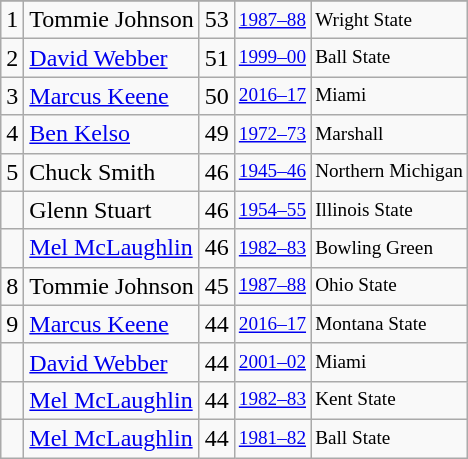<table class="wikitable">
<tr>
</tr>
<tr>
<td>1</td>
<td>Tommie Johnson</td>
<td>53</td>
<td style="font-size:80%;"><a href='#'>1987–88</a></td>
<td style="font-size:80%;">Wright State</td>
</tr>
<tr>
<td>2</td>
<td><a href='#'>David Webber</a></td>
<td>51</td>
<td style="font-size:80%;"><a href='#'>1999–00</a></td>
<td style="font-size:80%;">Ball State</td>
</tr>
<tr>
<td>3</td>
<td><a href='#'>Marcus Keene</a></td>
<td>50</td>
<td style="font-size:80%;"><a href='#'>2016–17</a></td>
<td style="font-size:80%;">Miami</td>
</tr>
<tr>
<td>4</td>
<td><a href='#'>Ben Kelso</a></td>
<td>49</td>
<td style="font-size:80%;"><a href='#'>1972–73</a></td>
<td style="font-size:80%;">Marshall</td>
</tr>
<tr>
<td>5</td>
<td>Chuck Smith</td>
<td>46</td>
<td style="font-size:80%;"><a href='#'>1945–46</a></td>
<td style="font-size:80%;">Northern Michigan</td>
</tr>
<tr>
<td></td>
<td>Glenn Stuart</td>
<td>46</td>
<td style="font-size:80%;"><a href='#'>1954–55</a></td>
<td style="font-size:80%;">Illinois State</td>
</tr>
<tr>
<td></td>
<td><a href='#'>Mel McLaughlin</a></td>
<td>46</td>
<td style="font-size:80%;"><a href='#'>1982–83</a></td>
<td style="font-size:80%;">Bowling Green</td>
</tr>
<tr>
<td>8</td>
<td>Tommie Johnson</td>
<td>45</td>
<td style="font-size:80%;"><a href='#'>1987–88</a></td>
<td style="font-size:80%;">Ohio State</td>
</tr>
<tr>
<td>9</td>
<td><a href='#'>Marcus Keene</a></td>
<td>44</td>
<td style="font-size:80%;"><a href='#'>2016–17</a></td>
<td style="font-size:80%;">Montana State</td>
</tr>
<tr>
<td></td>
<td><a href='#'>David Webber</a></td>
<td>44</td>
<td style="font-size:80%;"><a href='#'>2001–02</a></td>
<td style="font-size:80%;">Miami</td>
</tr>
<tr>
<td></td>
<td><a href='#'>Mel McLaughlin</a></td>
<td>44</td>
<td style="font-size:80%;"><a href='#'>1982–83</a></td>
<td style="font-size:80%;">Kent State</td>
</tr>
<tr>
<td></td>
<td><a href='#'>Mel McLaughlin</a></td>
<td>44</td>
<td style="font-size:80%;"><a href='#'>1981–82</a></td>
<td style="font-size:80%;">Ball State</td>
</tr>
</table>
